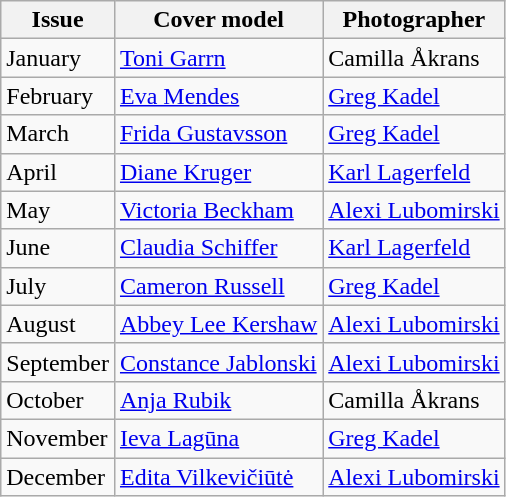<table class="sortable wikitable">
<tr>
<th>Issue</th>
<th>Cover model</th>
<th>Photographer</th>
</tr>
<tr>
<td>January</td>
<td><a href='#'>Toni Garrn</a></td>
<td>Camilla Åkrans</td>
</tr>
<tr>
<td>February</td>
<td><a href='#'>Eva Mendes</a></td>
<td><a href='#'>Greg Kadel</a></td>
</tr>
<tr>
<td>March</td>
<td><a href='#'>Frida Gustavsson</a></td>
<td><a href='#'>Greg Kadel</a></td>
</tr>
<tr>
<td>April</td>
<td><a href='#'>Diane Kruger</a></td>
<td><a href='#'>Karl Lagerfeld</a></td>
</tr>
<tr>
<td>May</td>
<td><a href='#'>Victoria Beckham</a></td>
<td><a href='#'>Alexi Lubomirski</a></td>
</tr>
<tr>
<td>June</td>
<td><a href='#'>Claudia Schiffer</a></td>
<td><a href='#'>Karl Lagerfeld</a></td>
</tr>
<tr>
<td>July</td>
<td><a href='#'>Cameron Russell</a></td>
<td><a href='#'>Greg Kadel</a></td>
</tr>
<tr>
<td>August</td>
<td><a href='#'>Abbey Lee Kershaw</a></td>
<td><a href='#'>Alexi Lubomirski</a></td>
</tr>
<tr>
<td>September</td>
<td><a href='#'>Constance Jablonski</a></td>
<td><a href='#'>Alexi Lubomirski</a></td>
</tr>
<tr>
<td>October</td>
<td><a href='#'>Anja Rubik</a></td>
<td>Camilla Åkrans</td>
</tr>
<tr>
<td>November</td>
<td><a href='#'>Ieva Lagūna</a></td>
<td><a href='#'>Greg Kadel</a></td>
</tr>
<tr>
<td>December</td>
<td><a href='#'>Edita Vilkevičiūtė</a></td>
<td><a href='#'>Alexi Lubomirski</a></td>
</tr>
</table>
